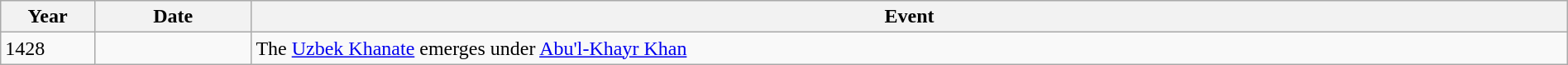<table class="wikitable" width="100%">
<tr>
<th style="width:6%">Year</th>
<th style="width:10%">Date</th>
<th>Event</th>
</tr>
<tr>
<td>1428</td>
<td></td>
<td>The <a href='#'>Uzbek Khanate</a> emerges under <a href='#'>Abu'l-Khayr Khan</a></td>
</tr>
</table>
